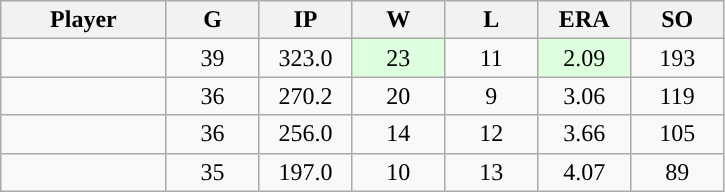<table class="wikitable sortable">
<tr>
<th bgcolor="#DDDDFF" width="16%">Player</th>
<th bgcolor="#DDDDFF" width="9%">G</th>
<th bgcolor="#DDDDFF" width="9%">IP</th>
<th bgcolor="#DDDDFF" width="9%">W</th>
<th bgcolor="#DDDDFF" width="9%">L</th>
<th bgcolor="#DDDDFF" width="9%">ERA</th>
<th bgcolor="#DDDDFF" width="9%">SO</th>
</tr>
<tr align="center">
<td></td>
<td>39</td>
<td>323.0</td>
<td style="background:#DDFFDD;">23</td>
<td>11</td>
<td style="background:#DDFFDD;">2.09</td>
<td>193</td>
</tr>
<tr align="center">
<td></td>
<td>36</td>
<td>270.2</td>
<td>20</td>
<td>9</td>
<td>3.06</td>
<td>119</td>
</tr>
<tr align=center>
<td></td>
<td>36</td>
<td>256.0</td>
<td>14</td>
<td>12</td>
<td>3.66</td>
<td>105</td>
</tr>
<tr align="center">
<td></td>
<td>35</td>
<td>197.0</td>
<td>10</td>
<td>13</td>
<td>4.07</td>
<td>89</td>
</tr>
</table>
